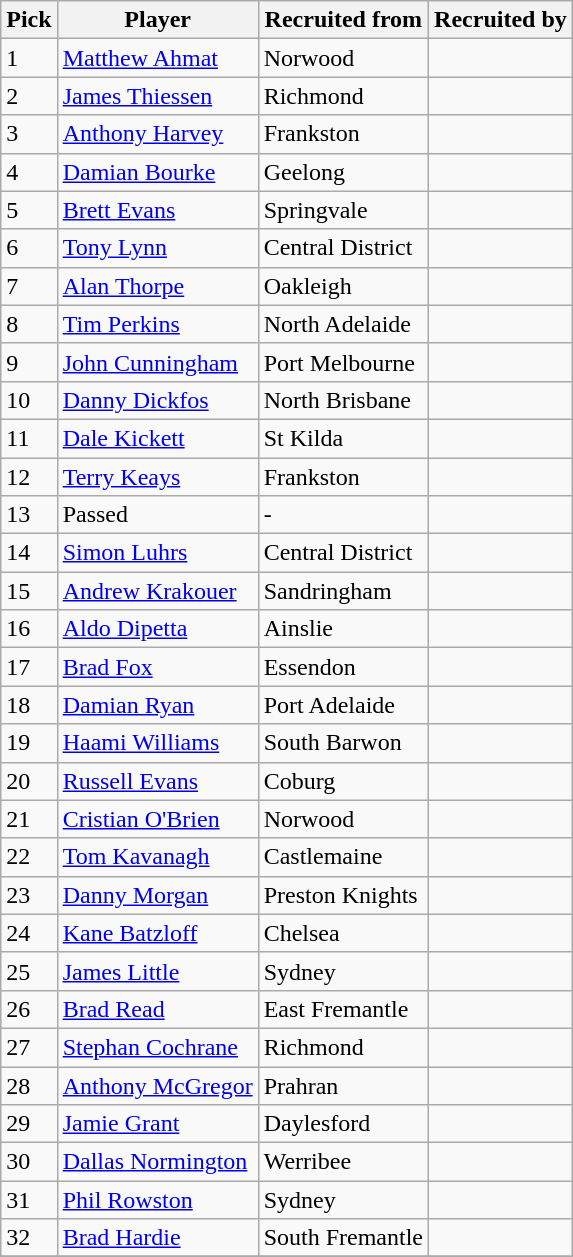<table class="wikitable sortable">
<tr>
<th>Pick</th>
<th>Player</th>
<th>Recruited from</th>
<th>Recruited by</th>
</tr>
<tr>
<td>1</td>
<td><a href='#'>Matthew Ahmat</a></td>
<td>Norwood</td>
<td></td>
</tr>
<tr>
<td>2</td>
<td><a href='#'>James Thiessen</a></td>
<td>Richmond</td>
<td></td>
</tr>
<tr>
<td>3</td>
<td><a href='#'>Anthony Harvey</a></td>
<td>Frankston</td>
<td></td>
</tr>
<tr>
<td>4</td>
<td><a href='#'>Damian Bourke</a></td>
<td>Geelong</td>
<td></td>
</tr>
<tr>
<td>5</td>
<td><a href='#'>Brett Evans</a></td>
<td>Springvale</td>
<td></td>
</tr>
<tr>
<td>6</td>
<td><a href='#'>Tony Lynn</a></td>
<td>Central District</td>
<td></td>
</tr>
<tr>
<td>7</td>
<td><a href='#'>Alan Thorpe</a></td>
<td>Oakleigh</td>
<td></td>
</tr>
<tr>
<td>8</td>
<td><a href='#'>Tim Perkins</a></td>
<td>North Adelaide</td>
<td></td>
</tr>
<tr>
<td>9</td>
<td><a href='#'>John Cunningham</a></td>
<td>Port Melbourne</td>
<td></td>
</tr>
<tr>
<td>10</td>
<td><a href='#'>Danny Dickfos</a></td>
<td>North Brisbane</td>
<td></td>
</tr>
<tr>
<td>11</td>
<td><a href='#'>Dale Kickett</a></td>
<td>St Kilda</td>
<td></td>
</tr>
<tr>
<td>12</td>
<td><a href='#'>Terry Keays</a></td>
<td>Frankston</td>
<td></td>
</tr>
<tr>
<td>13</td>
<td>Passed</td>
<td>-</td>
<td></td>
</tr>
<tr>
<td>14</td>
<td><a href='#'>Simon Luhrs</a></td>
<td>Central District</td>
<td></td>
</tr>
<tr>
<td>15</td>
<td><a href='#'>Andrew Krakouer</a></td>
<td>Sandringham</td>
<td></td>
</tr>
<tr>
<td>16</td>
<td><a href='#'>Aldo Dipetta</a></td>
<td>Ainslie</td>
<td></td>
</tr>
<tr>
<td>17</td>
<td><a href='#'>Brad Fox</a></td>
<td>Essendon</td>
<td></td>
</tr>
<tr>
<td>18</td>
<td><a href='#'>Damian Ryan</a></td>
<td>Port Adelaide</td>
<td></td>
</tr>
<tr>
<td>19</td>
<td><a href='#'>Haami Williams</a></td>
<td>South Barwon</td>
<td></td>
</tr>
<tr>
<td>20</td>
<td><a href='#'>Russell Evans</a></td>
<td>Coburg</td>
<td></td>
</tr>
<tr>
<td>21</td>
<td><a href='#'>Cristian O'Brien</a></td>
<td>Norwood</td>
<td></td>
</tr>
<tr>
<td>22</td>
<td><a href='#'>Tom Kavanagh</a></td>
<td>Castlemaine</td>
<td></td>
</tr>
<tr>
<td>23</td>
<td><a href='#'>Danny Morgan</a></td>
<td>Preston Knights</td>
<td></td>
</tr>
<tr>
<td>24</td>
<td><a href='#'>Kane Batzloff</a></td>
<td>Chelsea</td>
<td></td>
</tr>
<tr>
<td>25</td>
<td><a href='#'>James Little</a></td>
<td>Sydney</td>
<td></td>
</tr>
<tr>
<td>26</td>
<td><a href='#'>Brad Read</a></td>
<td>East Fremantle</td>
<td></td>
</tr>
<tr>
<td>27</td>
<td><a href='#'>Stephan Cochrane</a></td>
<td>Richmond</td>
<td></td>
</tr>
<tr>
<td>28</td>
<td><a href='#'>Anthony McGregor</a></td>
<td>Prahran</td>
<td></td>
</tr>
<tr>
<td>29</td>
<td><a href='#'>Jamie Grant</a></td>
<td>Daylesford</td>
<td></td>
</tr>
<tr>
<td>30</td>
<td><a href='#'>Dallas Normington</a></td>
<td>Werribee</td>
<td></td>
</tr>
<tr>
<td>31</td>
<td><a href='#'>Phil Rowston</a></td>
<td>Sydney</td>
<td></td>
</tr>
<tr>
<td>32</td>
<td><a href='#'>Brad Hardie</a></td>
<td>South Fremantle</td>
<td></td>
</tr>
<tr>
</tr>
</table>
